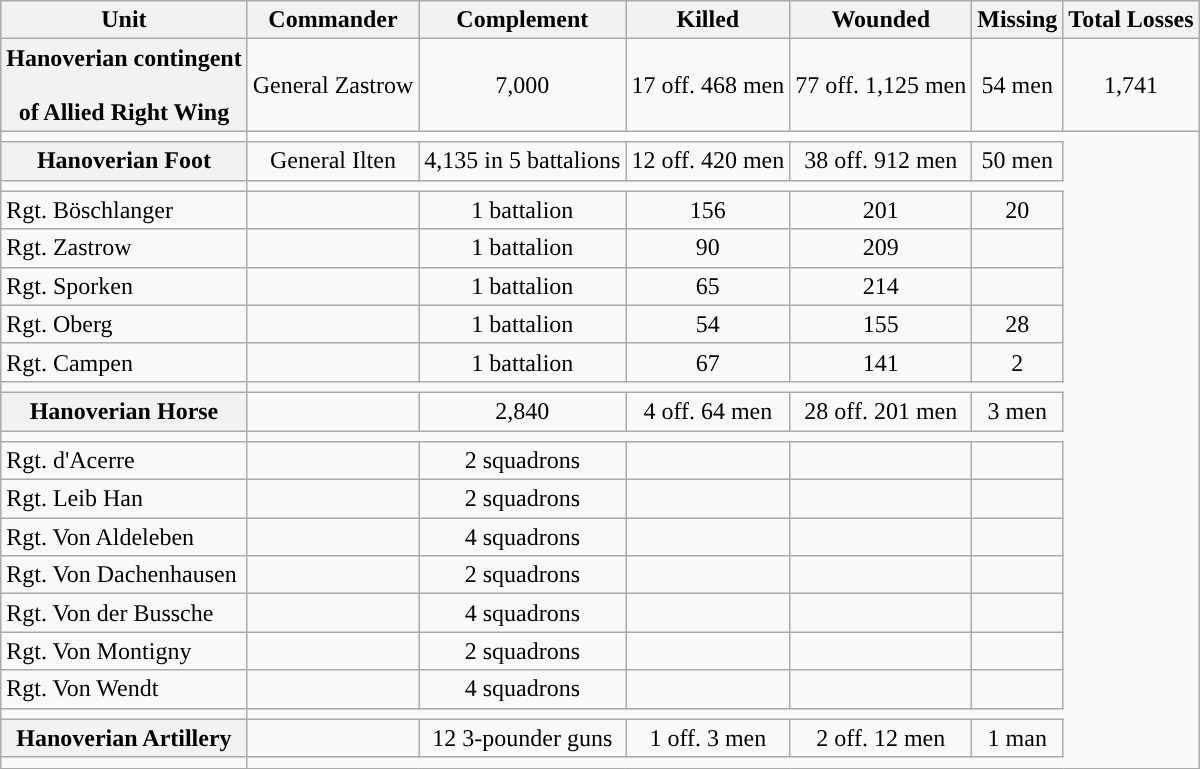<table class="wikitable">
<tr>
<th>Unit</th>
<th>Commander</th>
<th>Complement</th>
<th>Killed</th>
<th>Wounded</th>
<th>Missing</th>
<th>Total Losses</th>
</tr>
<tr>
<th colspan="1" bgcolor="#f9f9f9;">Hanoverian contingent<br><br>of Allied Right Wing</th>
<td align="center">General Zastrow</td>
<td align="center">7,000</td>
<td align="center">17 off. 468 men</td>
<td align="center">77 off. 1,125 men</td>
<td align="center">54 men</td>
<td align="center">1,741</td>
</tr>
<tr>
<td align="center"></td>
</tr>
<tr>
<th colspan="1" bgcolor="#f9f9f9;">Hanoverian Foot </th>
<td align="center">General Ilten</td>
<td align="center">4,135 in 5 battalions</td>
<td align="center">12 off. 420 men</td>
<td align="center">38 off. 912 men</td>
<td align="center">50 men</td>
</tr>
<tr>
<td align="center"></td>
</tr>
<tr>
<td>Rgt. Böschlanger</td>
<td align="center"></td>
<td align="center">1 battalion</td>
<td align="center">156</td>
<td align="center">201</td>
<td align="center">20</td>
</tr>
<tr>
<td>Rgt. Zastrow</td>
<td align="center"></td>
<td align="center">1 battalion</td>
<td align="center">90</td>
<td align="center">209</td>
<td align="center"></td>
</tr>
<tr>
<td>Rgt. Sporken</td>
<td align="center"></td>
<td align="center">1 battalion</td>
<td align="center">65</td>
<td align="center">214</td>
<td align="center"></td>
</tr>
<tr>
<td>Rgt. Oberg</td>
<td align="center"></td>
<td align="center">1 battalion</td>
<td align="center">54</td>
<td align="center">155</td>
<td align="center">28</td>
</tr>
<tr>
<td>Rgt. Campen</td>
<td align="center"></td>
<td align="center">1 battalion</td>
<td align="center">67</td>
<td align="center">141</td>
<td align="center">2</td>
</tr>
<tr>
<td align="center"></td>
</tr>
<tr>
<th colspan="1" bgcolor="#f9f9f9;">Hanoverian Horse</th>
<td align="center"></td>
<td align="center">2,840</td>
<td align="center">4 off. 64 men</td>
<td align="center">28 off. 201 men</td>
<td align="center">3 men</td>
</tr>
<tr>
<td align="center"></td>
</tr>
<tr>
<td>Rgt. d'Acerre</td>
<td align="center"></td>
<td align="center">2 squadrons</td>
<td align="center"></td>
<td align="center"></td>
<td align="center"></td>
</tr>
<tr>
<td>Rgt. Leib Han</td>
<td align="center"></td>
<td align="center">2 squadrons</td>
<td align="center"></td>
<td align="center"></td>
<td align="center"></td>
</tr>
<tr>
<td>Rgt. Von Aldeleben</td>
<td align="center"></td>
<td align="center">4 squadrons</td>
<td align="center"></td>
<td align="center"></td>
<td align="center"></td>
</tr>
<tr>
<td>Rgt. Von Dachenhausen</td>
<td align="center"></td>
<td align="center">2 squadrons</td>
<td align="center"></td>
<td align="center"></td>
<td align="center"></td>
</tr>
<tr>
<td>Rgt. Von der Bussche</td>
<td align="center"></td>
<td align="center">4 squadrons</td>
<td align="center"></td>
<td align="center"></td>
<td align="center"></td>
</tr>
<tr>
<td>Rgt. Von Montigny</td>
<td align="center"></td>
<td align="center">2 squadrons</td>
<td align="center"></td>
<td align="center"></td>
<td align="center"></td>
</tr>
<tr>
<td>Rgt. Von Wendt</td>
<td align="center"></td>
<td align="center">4 squadrons</td>
<td align="center"></td>
<td align="center"></td>
<td align="center"></td>
</tr>
<tr>
<td align="center"></td>
</tr>
<tr>
<th colspan="1" bgcolor="#f9f9f9;">Hanoverian Artillery</th>
<td align="center"></td>
<td align="center">12 3-pounder guns</td>
<td align="center">1 off. 3 men</td>
<td align="center">2 off. 12 men</td>
<td align="center">1 man</td>
</tr>
<tr>
<td align="center"></td>
</tr>
<tr>
</tr>
</table>
